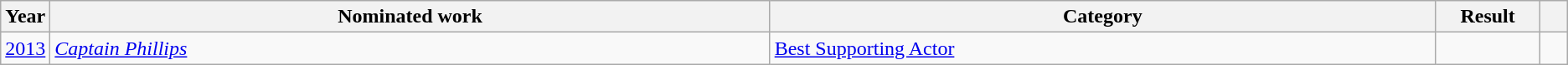<table class=wikitable>
<tr>
<th scope="col" style="width:1em;">Year</th>
<th scope="col" style="width:39em;">Nominated work</th>
<th scope="col" style="width:36em;">Category</th>
<th scope="col" style="width:5em;">Result</th>
<th scope="col" style="width:1em;"></th>
</tr>
<tr>
<td><a href='#'>2013</a></td>
<td><em><a href='#'>Captain Phillips</a></em></td>
<td><a href='#'>Best Supporting Actor</a></td>
<td></td>
<td></td>
</tr>
</table>
